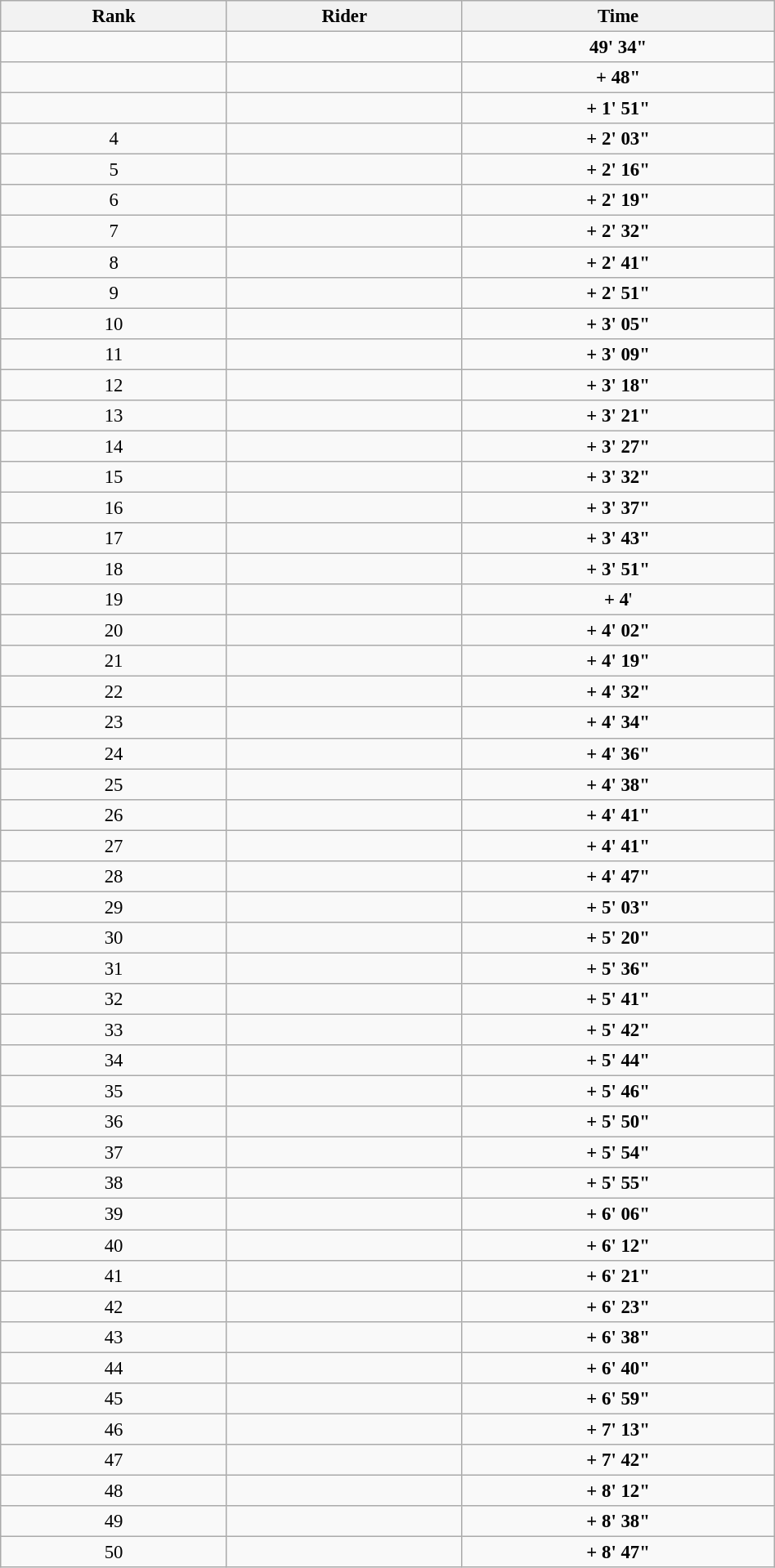<table class=wikitable style="font-size:95%" width="50%">
<tr>
<th>Rank</th>
<th>Rider</th>
<th>Time</th>
</tr>
<tr>
<td align="center"></td>
<td></td>
<td align="center"><strong>49' 34"</strong></td>
</tr>
<tr>
<td align="center"></td>
<td></td>
<td align="center"><strong>+ 48"</strong></td>
</tr>
<tr>
<td align="center"></td>
<td></td>
<td align="center"><strong>+ 1' 51"</strong></td>
</tr>
<tr>
<td align="center">4</td>
<td></td>
<td align="center"><strong>+ 2' 03"</strong></td>
</tr>
<tr>
<td align="center">5</td>
<td></td>
<td align="center"><strong>+ 2' 16"</strong></td>
</tr>
<tr>
<td align="center">6</td>
<td></td>
<td align="center"><strong>+ 2' 19"</strong></td>
</tr>
<tr>
<td align="center">7</td>
<td></td>
<td align="center"><strong>+ 2' 32"</strong></td>
</tr>
<tr>
<td align="center">8</td>
<td></td>
<td align="center"><strong>+ 2' 41"</strong></td>
</tr>
<tr>
<td align="center">9</td>
<td></td>
<td align="center"><strong>+ 2' 51"</strong></td>
</tr>
<tr>
<td align="center">10</td>
<td></td>
<td align="center"><strong>+ 3' 05"</strong></td>
</tr>
<tr>
<td align="center">11</td>
<td></td>
<td align="center"><strong>+ 3' 09"</strong></td>
</tr>
<tr>
<td align="center">12</td>
<td></td>
<td align="center"><strong>+ 3' 18"</strong></td>
</tr>
<tr>
<td align="center">13</td>
<td></td>
<td align="center"><strong>+ 3' 21"</strong></td>
</tr>
<tr>
<td align="center">14</td>
<td></td>
<td align="center"><strong>+ 3' 27"</strong></td>
</tr>
<tr>
<td align="center">15</td>
<td></td>
<td align="center"><strong>+ 3' 32"</strong></td>
</tr>
<tr>
<td align="center">16</td>
<td></td>
<td align="center"><strong>+ 3' 37"</strong></td>
</tr>
<tr>
<td align="center">17</td>
<td></td>
<td align="center"><strong>+ 3' 43"</strong></td>
</tr>
<tr>
<td align="center">18</td>
<td></td>
<td align="center"><strong>+ 3' 51"</strong></td>
</tr>
<tr>
<td align="center">19</td>
<td></td>
<td align="center"><strong>+ 4</strong>'</td>
</tr>
<tr>
<td align="center">20</td>
<td></td>
<td align="center"><strong>+ 4' 02"</strong></td>
</tr>
<tr>
<td align="center">21</td>
<td></td>
<td align="center"><strong>+ 4' 19"</strong></td>
</tr>
<tr>
<td align="center">22</td>
<td></td>
<td align="center"><strong>+ 4' 32"</strong></td>
</tr>
<tr>
<td align="center">23</td>
<td></td>
<td align="center"><strong>+ 4' 34"</strong></td>
</tr>
<tr>
<td align="center">24</td>
<td></td>
<td align="center"><strong>+ 4' 36"</strong></td>
</tr>
<tr>
<td align="center">25</td>
<td></td>
<td align="center"><strong>+ 4' 38"</strong></td>
</tr>
<tr>
<td align="center">26</td>
<td></td>
<td align="center"><strong>+ 4' 41"</strong></td>
</tr>
<tr>
<td align="center">27</td>
<td></td>
<td align="center"><strong>+ 4' 41"</strong></td>
</tr>
<tr>
<td align="center">28</td>
<td></td>
<td align="center"><strong>+ 4' 47"</strong></td>
</tr>
<tr>
<td align="center">29</td>
<td></td>
<td align="center"><strong>+ 5' 03"</strong></td>
</tr>
<tr>
<td align="center">30</td>
<td></td>
<td align="center"><strong>+ 5' 20"</strong></td>
</tr>
<tr>
<td align="center">31</td>
<td></td>
<td align="center"><strong>+ 5' 36"</strong></td>
</tr>
<tr>
<td align="center">32</td>
<td></td>
<td align="center"><strong>+ 5' 41"</strong></td>
</tr>
<tr>
<td align="center">33</td>
<td></td>
<td align="center"><strong>+ 5' 42"</strong></td>
</tr>
<tr>
<td align="center">34</td>
<td></td>
<td align="center"><strong>+ 5' 44"</strong></td>
</tr>
<tr>
<td align="center">35</td>
<td></td>
<td align="center"><strong>+ 5' 46"</strong></td>
</tr>
<tr>
<td align="center">36</td>
<td></td>
<td align="center"><strong>+ 5' 50"</strong></td>
</tr>
<tr>
<td align="center">37</td>
<td></td>
<td align="center"><strong>+ 5' 54"</strong></td>
</tr>
<tr>
<td align="center">38</td>
<td></td>
<td align="center"><strong>+ 5' 55"</strong></td>
</tr>
<tr>
<td align="center">39</td>
<td></td>
<td align="center"><strong>+ 6' 06"</strong></td>
</tr>
<tr>
<td align="center">40</td>
<td></td>
<td align="center"><strong>+ 6' 12"</strong></td>
</tr>
<tr>
<td align="center">41</td>
<td></td>
<td align="center"><strong>+ 6' 21"</strong></td>
</tr>
<tr>
<td align="center">42</td>
<td></td>
<td align="center"><strong>+ 6' 23"</strong></td>
</tr>
<tr>
<td align="center">43</td>
<td></td>
<td align="center"><strong>+ 6' 38"</strong></td>
</tr>
<tr>
<td align="center">44</td>
<td></td>
<td align="center"><strong>+ 6' 40"</strong></td>
</tr>
<tr>
<td align="center">45</td>
<td></td>
<td align="center"><strong>+ 6' 59"</strong></td>
</tr>
<tr>
<td align="center">46</td>
<td></td>
<td align="center"><strong>+ 7' 13"</strong></td>
</tr>
<tr>
<td align="center">47</td>
<td></td>
<td align="center"><strong>+ 7' 42"</strong></td>
</tr>
<tr>
<td align="center">48</td>
<td></td>
<td align="center"><strong>+ 8' 12"</strong></td>
</tr>
<tr>
<td align="center">49</td>
<td></td>
<td align="center"><strong>+ 8' 38"</strong></td>
</tr>
<tr>
<td align="center">50</td>
<td></td>
<td align="center"><strong>+ 8' 47"</strong></td>
</tr>
</table>
